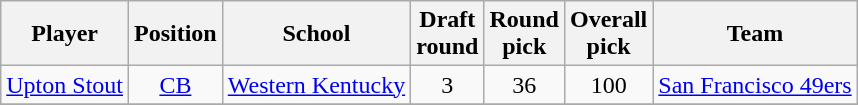<table class="wikitable sortable" border="1" style="text-align: center;">
<tr>
<th>Player</th>
<th>Position</th>
<th>School</th>
<th>Draft<br>round</th>
<th>Round<br>pick</th>
<th>Overall<br>pick</th>
<th>Team</th>
</tr>
<tr>
<td><a href='#'>Upton Stout</a></td>
<td><a href='#'>CB</a></td>
<td><a href='#'>Western Kentucky</a></td>
<td>3</td>
<td>36</td>
<td>100</td>
<td><a href='#'>San Francisco 49ers</a></td>
</tr>
<tr>
</tr>
</table>
